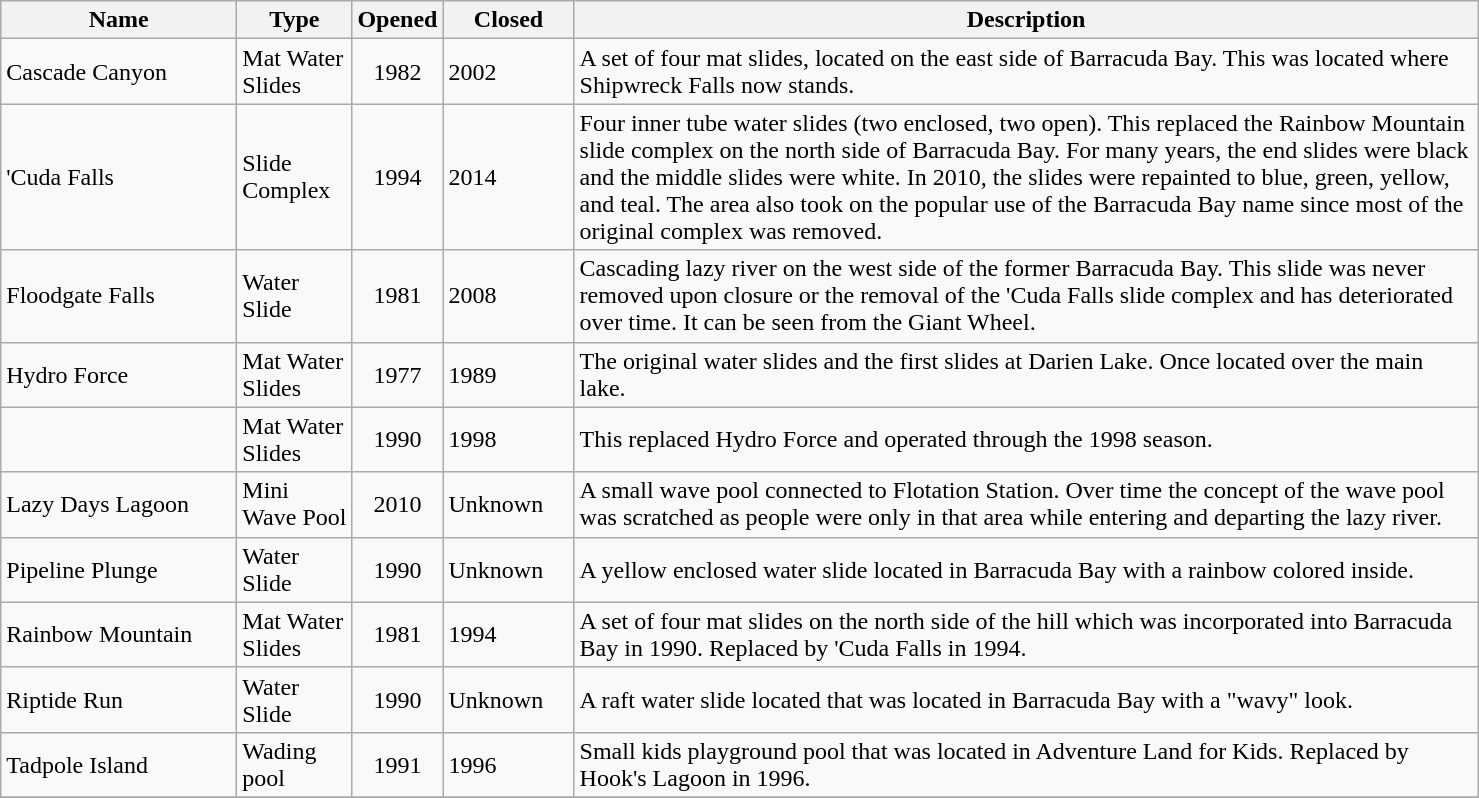<table class="wikitable sortable" width=78%>
<tr>
<th width=150>Name</th>
<th>Type</th>
<th>Opened</th>
<th width=80>Closed</th>
<th class="unsortable">Description</th>
</tr>
<tr>
<td>Cascade Canyon</td>
<td>Mat Water Slides</td>
<td align=center>1982</td>
<td>2002</td>
<td>A set of four mat slides, located on the east side of Barracuda Bay. This was located where Shipwreck Falls now stands.</td>
</tr>
<tr>
<td>'Cuda Falls</td>
<td>Slide Complex</td>
<td align=center>1994</td>
<td>2014</td>
<td>Four inner tube water slides (two enclosed, two open). This replaced the Rainbow Mountain slide complex on the north side of Barracuda Bay. For many years, the end slides were black and the middle slides were white. In 2010, the slides were repainted to blue, green, yellow, and teal. The area also took on the popular use of the Barracuda Bay name since most of the original complex was removed.</td>
</tr>
<tr>
<td>Floodgate Falls</td>
<td>Water Slide</td>
<td align=center>1981</td>
<td>2008</td>
<td>Cascading lazy river on the west side of the former Barracuda Bay. This slide was never removed upon closure or the removal of the 'Cuda Falls slide complex and has deteriorated over time. It can be seen from the Giant Wheel.</td>
</tr>
<tr>
<td>Hydro Force</td>
<td>Mat Water Slides</td>
<td align=center>1977</td>
<td>1989</td>
<td>The original water slides and the first slides at Darien Lake. Once located over the main lake.</td>
</tr>
<tr>
<td></td>
<td>Mat Water Slides</td>
<td align=center>1990</td>
<td>1998</td>
<td>This replaced Hydro Force and operated through the 1998 season.</td>
</tr>
<tr>
<td>Lazy Days Lagoon</td>
<td>Mini Wave Pool</td>
<td align=center>2010</td>
<td>Unknown</td>
<td>A small wave pool connected to Flotation Station. Over time the concept of the wave pool was scratched as people were only in that area while entering and departing the lazy river.</td>
</tr>
<tr>
<td>Pipeline Plunge</td>
<td>Water Slide</td>
<td align=center>1990</td>
<td>Unknown</td>
<td>A yellow enclosed water slide located in Barracuda Bay with a rainbow colored inside.</td>
</tr>
<tr>
<td>Rainbow Mountain</td>
<td>Mat Water Slides</td>
<td align=center>1981</td>
<td>1994</td>
<td>A set of four mat slides on the north side of the hill which was incorporated into Barracuda Bay in 1990. Replaced by 'Cuda Falls in 1994.</td>
</tr>
<tr>
<td>Riptide Run</td>
<td>Water Slide</td>
<td align=center>1990</td>
<td>Unknown</td>
<td>A raft water slide located that was located in Barracuda Bay with a "wavy" look.</td>
</tr>
<tr>
<td>Tadpole Island</td>
<td>Wading pool</td>
<td align=center>1991</td>
<td>1996</td>
<td>Small kids playground pool that was located in Adventure Land for Kids. Replaced by Hook's Lagoon in 1996.</td>
</tr>
<tr>
</tr>
</table>
